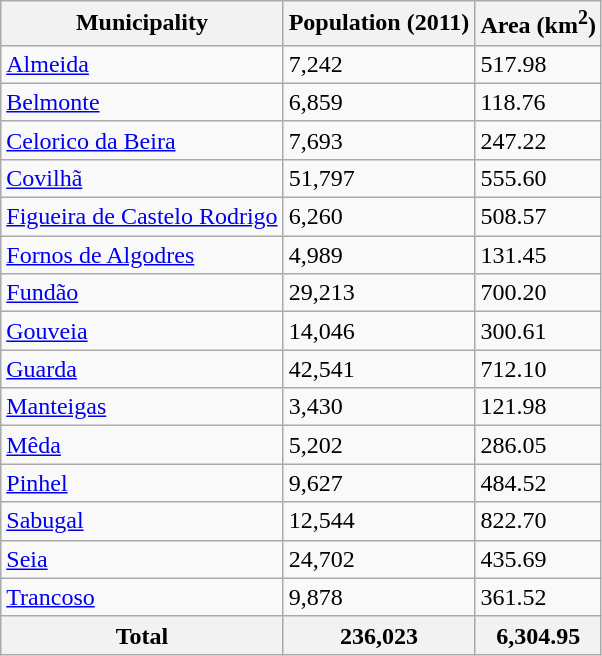<table class="wikitable sortable">
<tr>
<th>Municipality</th>
<th>Population (2011)</th>
<th>Area (km<sup>2</sup>)</th>
</tr>
<tr>
<td><a href='#'>Almeida</a></td>
<td>7,242</td>
<td>517.98</td>
</tr>
<tr>
<td><a href='#'>Belmonte</a></td>
<td>6,859</td>
<td>118.76</td>
</tr>
<tr>
<td><a href='#'>Celorico da Beira</a></td>
<td>7,693</td>
<td>247.22</td>
</tr>
<tr>
<td><a href='#'>Covilhã</a></td>
<td>51,797</td>
<td>555.60</td>
</tr>
<tr>
<td><a href='#'>Figueira de Castelo Rodrigo</a></td>
<td>6,260</td>
<td>508.57</td>
</tr>
<tr>
<td><a href='#'>Fornos de Algodres</a></td>
<td>4,989</td>
<td>131.45</td>
</tr>
<tr>
<td><a href='#'>Fundão</a></td>
<td>29,213</td>
<td>700.20</td>
</tr>
<tr>
<td><a href='#'>Gouveia</a></td>
<td>14,046</td>
<td>300.61</td>
</tr>
<tr>
<td><a href='#'>Guarda</a></td>
<td>42,541</td>
<td>712.10</td>
</tr>
<tr>
<td><a href='#'>Manteigas</a></td>
<td>3,430</td>
<td>121.98</td>
</tr>
<tr>
<td><a href='#'>Mêda</a></td>
<td>5,202</td>
<td>286.05</td>
</tr>
<tr>
<td><a href='#'>Pinhel</a></td>
<td>9,627</td>
<td>484.52</td>
</tr>
<tr>
<td><a href='#'>Sabugal</a></td>
<td>12,544</td>
<td>822.70</td>
</tr>
<tr>
<td><a href='#'>Seia</a></td>
<td>24,702</td>
<td>435.69</td>
</tr>
<tr>
<td><a href='#'>Trancoso</a></td>
<td>9,878</td>
<td>361.52</td>
</tr>
<tr>
<th>Total</th>
<th>236,023</th>
<th>6,304.95</th>
</tr>
</table>
